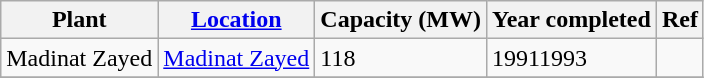<table class="wikitable sortable">
<tr>
<th>Plant</th>
<th><a href='#'>Location</a></th>
<th>Capacity (MW)</th>
<th>Year completed</th>
<th>Ref</th>
</tr>
<tr>
<td>Madinat Zayed</td>
<td><a href='#'>Madinat Zayed</a></td>
<td>118</td>
<td>19911993</td>
<td></td>
</tr>
<tr>
</tr>
</table>
